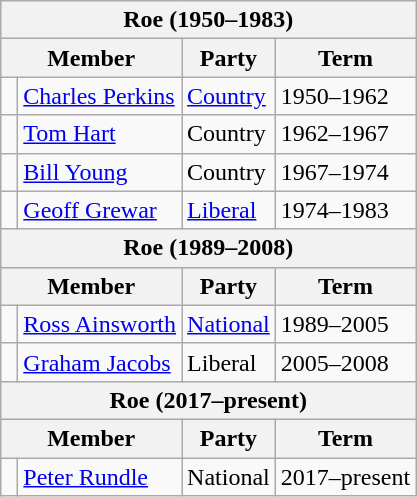<table class="wikitable">
<tr>
<th colspan="4">Roe (1950–1983)</th>
</tr>
<tr>
<th colspan="2">Member</th>
<th>Party</th>
<th>Term</th>
</tr>
<tr>
<td> </td>
<td><a href='#'>Charles Perkins</a></td>
<td><a href='#'>Country</a></td>
<td>1950–1962</td>
</tr>
<tr>
<td> </td>
<td><a href='#'>Tom Hart</a></td>
<td>Country</td>
<td>1962–1967</td>
</tr>
<tr>
<td> </td>
<td><a href='#'>Bill Young</a></td>
<td>Country</td>
<td>1967–1974</td>
</tr>
<tr>
<td> </td>
<td><a href='#'>Geoff Grewar</a></td>
<td><a href='#'>Liberal</a></td>
<td>1974–1983</td>
</tr>
<tr>
<th colspan="4">Roe (1989–2008)</th>
</tr>
<tr>
<th colspan="2">Member</th>
<th>Party</th>
<th>Term</th>
</tr>
<tr>
<td> </td>
<td><a href='#'>Ross Ainsworth</a></td>
<td><a href='#'>National</a></td>
<td>1989–2005</td>
</tr>
<tr>
<td> </td>
<td><a href='#'>Graham Jacobs</a></td>
<td>Liberal</td>
<td>2005–2008</td>
</tr>
<tr>
<th colspan="4">Roe (2017–present)</th>
</tr>
<tr>
<th colspan="2">Member</th>
<th>Party</th>
<th>Term</th>
</tr>
<tr>
<td> </td>
<td><a href='#'>Peter Rundle</a></td>
<td>National</td>
<td>2017–present</td>
</tr>
</table>
